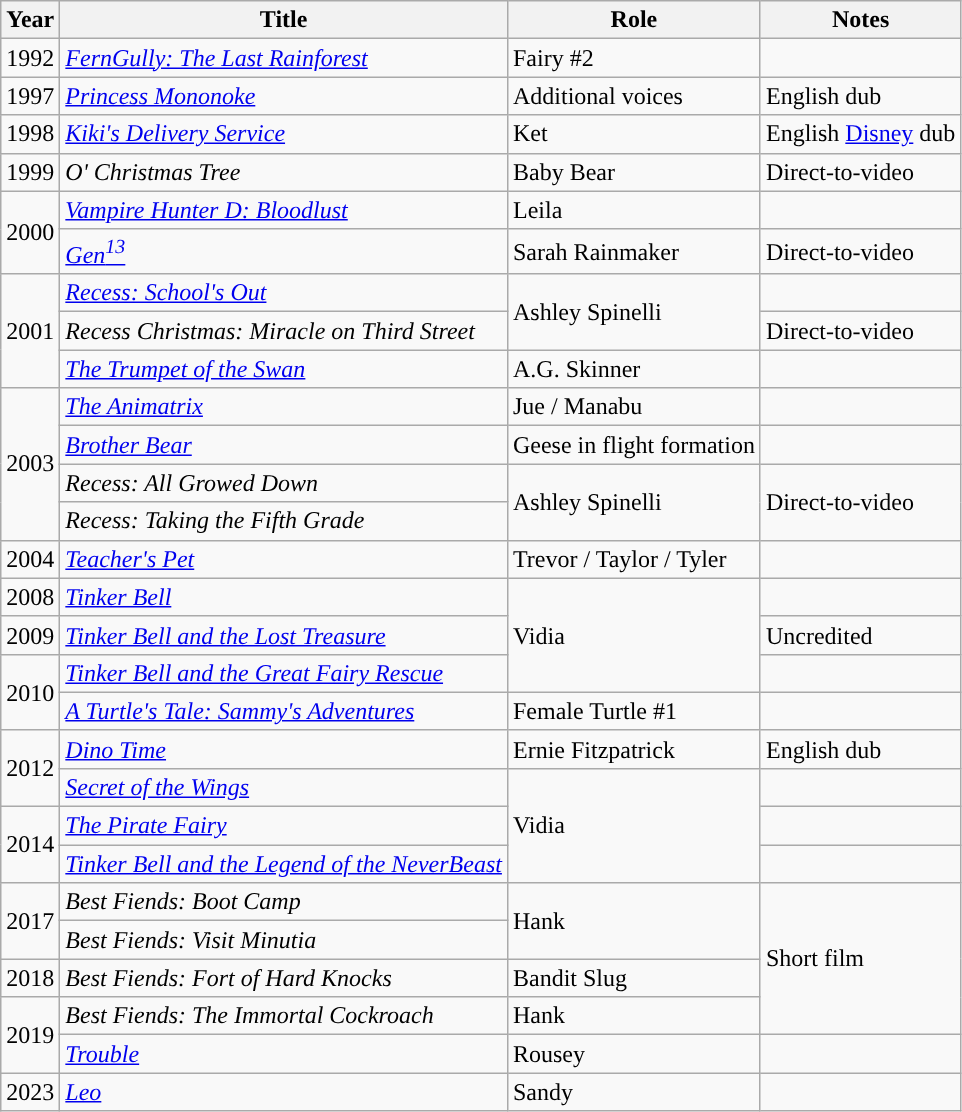<table class="wikitable plainrowheaders sortable">
<tr>
<th scope="col">Year</th>
<th scope="col">Title</th>
<th scope="col">Role</th>
<th scope="col" class="unsortable">Notes</th>
</tr>
<tr>
<td>1992</td>
<td scope="row"><em><a href='#'>FernGully: The Last Rainforest</a></em></td>
<td>Fairy #2</td>
<td></td>
</tr>
<tr>
<td>1997</td>
<td scope="row"><em><a href='#'>Princess Mononoke</a></em></td>
<td>Additional voices</td>
<td>English dub</td>
</tr>
<tr>
<td>1998</td>
<td scope="row"><em><a href='#'>Kiki's Delivery Service</a></em></td>
<td>Ket</td>
<td>English <a href='#'>Disney</a> dub</td>
</tr>
<tr>
<td>1999</td>
<td scope="row"><em>O' Christmas Tree</em></td>
<td>Baby Bear</td>
<td>Direct-to-video</td>
</tr>
<tr>
<td rowspan="2">2000</td>
<td scope="row"><em><a href='#'>Vampire Hunter D: Bloodlust</a></em></td>
<td>Leila</td>
<td></td>
</tr>
<tr>
<td scope="row"><em><a href='#'>Gen<sup>13</sup></a></em></td>
<td>Sarah Rainmaker</td>
<td>Direct-to-video</td>
</tr>
<tr>
<td rowspan="3">2001</td>
<td scope="row"><em><a href='#'>Recess: School's Out</a></em></td>
<td rowspan="2">Ashley Spinelli</td>
<td></td>
</tr>
<tr>
<td scope="row"><em>Recess Christmas: Miracle on Third Street</em></td>
<td>Direct-to-video</td>
</tr>
<tr>
<td scope="row"><em><a href='#'>The Trumpet of the Swan</a></em></td>
<td>A.G. Skinner</td>
<td></td>
</tr>
<tr>
<td rowspan="4">2003</td>
<td scope="row"><em><a href='#'>The Animatrix</a></em></td>
<td>Jue / Manabu</td>
<td></td>
</tr>
<tr>
<td scope="row"><em><a href='#'>Brother Bear</a></em></td>
<td>Geese in flight formation</td>
<td></td>
</tr>
<tr>
<td scope="row"><em>Recess: All Growed Down</em></td>
<td rowspan="2">Ashley Spinelli</td>
<td rowspan="2">Direct-to-video</td>
</tr>
<tr>
<td scope="row"><em>Recess: Taking the Fifth Grade</em></td>
</tr>
<tr>
<td>2004</td>
<td scope="row"><em><a href='#'>Teacher's Pet</a></em></td>
<td>Trevor / Taylor / Tyler</td>
<td></td>
</tr>
<tr>
<td>2008</td>
<td scope="row"><em><a href='#'>Tinker Bell</a></em></td>
<td rowspan="3">Vidia</td>
<td></td>
</tr>
<tr>
<td>2009</td>
<td scope="row"><em><a href='#'>Tinker Bell and the Lost Treasure</a></em></td>
<td>Uncredited</td>
</tr>
<tr>
<td rowspan="2">2010</td>
<td scope="row"><em><a href='#'>Tinker Bell and the Great Fairy Rescue</a></em></td>
<td></td>
</tr>
<tr>
<td scope="row"><em><a href='#'>A Turtle's Tale: Sammy's Adventures</a></em></td>
<td>Female Turtle #1</td>
<td></td>
</tr>
<tr>
<td rowspan="2">2012</td>
<td scope="row"><em><a href='#'>Dino Time</a></em></td>
<td>Ernie Fitzpatrick</td>
<td>English dub</td>
</tr>
<tr>
<td scope="row"><em><a href='#'>Secret of the Wings</a></em></td>
<td rowspan="3">Vidia</td>
<td></td>
</tr>
<tr>
<td rowspan="2">2014</td>
<td scope="row"><em><a href='#'>The Pirate Fairy</a></em></td>
<td></td>
</tr>
<tr>
<td scope="row"><em><a href='#'>Tinker Bell and the Legend of the NeverBeast</a></em></td>
<td></td>
</tr>
<tr>
<td rowspan="2">2017</td>
<td scope="row"><em>Best Fiends: Boot Camp</em></td>
<td rowspan="2">Hank</td>
<td rowspan="4">Short film</td>
</tr>
<tr>
<td scope="row"><em>Best Fiends: Visit Minutia</em></td>
</tr>
<tr>
<td>2018</td>
<td scope="row"><em>Best Fiends: Fort of Hard Knocks</em></td>
<td>Bandit Slug</td>
</tr>
<tr>
<td rowspan="2">2019</td>
<td scope="row"><em>Best Fiends: The Immortal Cockroach</em></td>
<td>Hank</td>
</tr>
<tr>
<td scope="row"><em><a href='#'>Trouble</a></em></td>
<td>Rousey</td>
<td></td>
</tr>
<tr>
<td>2023</td>
<td><em><a href='#'>Leo</a></em></td>
<td>Sandy</td>
<td></td>
</tr>
</table>
